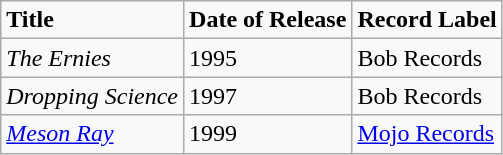<table class="wikitable">
<tr>
<td><strong>Title</strong></td>
<td><strong>Date of Release</strong></td>
<td><strong>Record Label</strong></td>
</tr>
<tr>
<td><em>The Ernies</em></td>
<td>1995</td>
<td>Bob Records</td>
</tr>
<tr>
<td><em>Dropping Science</em></td>
<td>1997</td>
<td>Bob Records</td>
</tr>
<tr>
<td><em><a href='#'>Meson Ray</a></em></td>
<td>1999</td>
<td><a href='#'>Mojo Records</a></td>
</tr>
</table>
